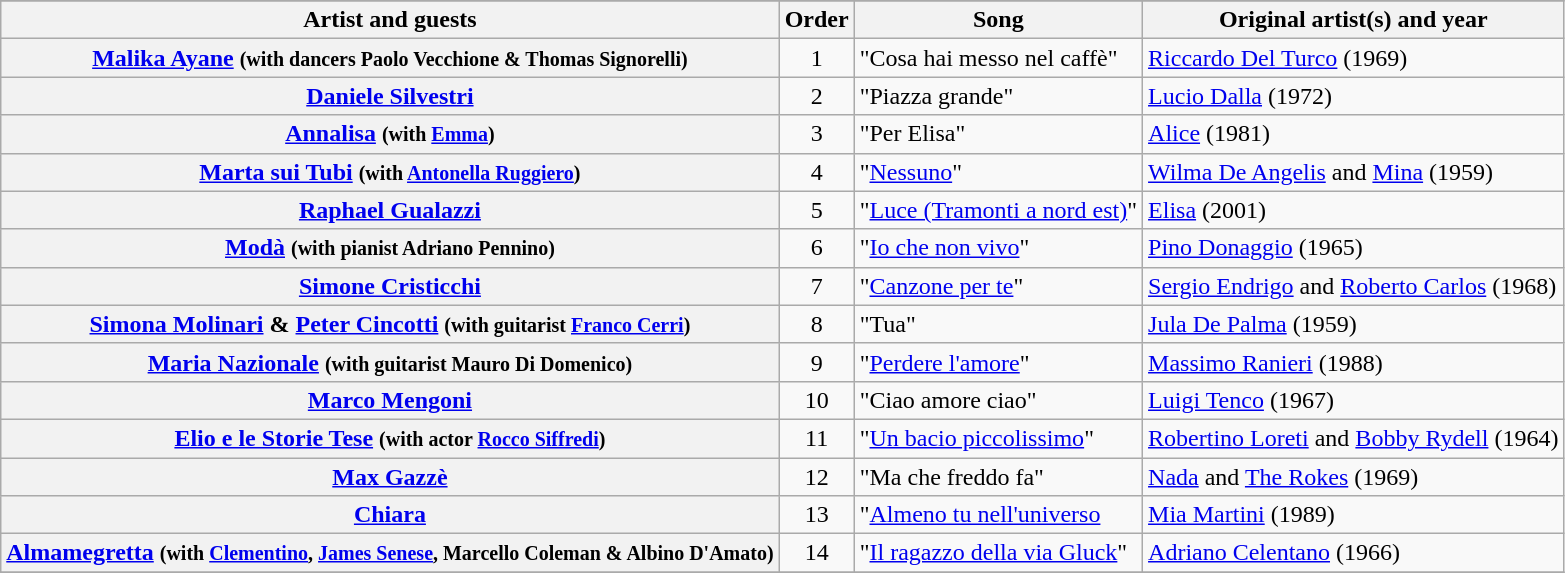<table class="wikitable sortable plainrowheaders">
<tr>
</tr>
<tr>
<th>Artist and guests</th>
<th>Order</th>
<th>Song</th>
<th>Original artist(s) and year</th>
</tr>
<tr>
<th scope="row"><a href='#'>Malika Ayane</a> <small>(with dancers Paolo Vecchione & Thomas Signorelli)</small></th>
<td style="text-align:center;">1</td>
<td>"Cosa hai messo nel caffè"</td>
<td><a href='#'>Riccardo Del Turco</a> (1969)</td>
</tr>
<tr>
<th scope="row"><a href='#'>Daniele Silvestri</a></th>
<td style="text-align:center;">2</td>
<td>"Piazza grande"</td>
<td><a href='#'>Lucio Dalla</a> (1972)</td>
</tr>
<tr>
<th scope="row"><a href='#'>Annalisa</a> <small>(with <a href='#'>Emma</a>)</small></th>
<td style="text-align:center;">3</td>
<td>"Per Elisa"</td>
<td><a href='#'>Alice</a> (1981)</td>
</tr>
<tr>
<th scope="row"><a href='#'>Marta sui Tubi</a> <small>(with <a href='#'>Antonella Ruggiero</a>)</small></th>
<td style="text-align:center;">4</td>
<td>"<a href='#'>Nessuno</a>"</td>
<td><a href='#'>Wilma De Angelis</a> and <a href='#'>Mina</a> (1959)</td>
</tr>
<tr>
<th scope="row"><a href='#'>Raphael Gualazzi</a></th>
<td style="text-align:center;">5</td>
<td>"<a href='#'>Luce (Tramonti a nord est)</a>"</td>
<td><a href='#'>Elisa</a> (2001)</td>
</tr>
<tr>
<th scope="row"><a href='#'>Modà</a> <small>(with pianist Adriano Pennino)</small></th>
<td style="text-align:center;">6</td>
<td>"<a href='#'>Io che non vivo</a>"</td>
<td><a href='#'>Pino Donaggio</a> (1965)</td>
</tr>
<tr>
<th scope="row"><a href='#'>Simone Cristicchi</a></th>
<td style="text-align:center;">7</td>
<td>"<a href='#'>Canzone per te</a>"</td>
<td><a href='#'>Sergio Endrigo</a> and <a href='#'>Roberto Carlos</a> (1968)</td>
</tr>
<tr>
<th scope="row"><a href='#'>Simona Molinari</a> & <a href='#'>Peter Cincotti</a> <small>(with guitarist <a href='#'>Franco Cerri</a>)</small></th>
<td style="text-align:center;">8</td>
<td>"Tua"</td>
<td><a href='#'>Jula De Palma</a> (1959)</td>
</tr>
<tr>
<th scope="row"><a href='#'>Maria Nazionale</a> <small>(with guitarist Mauro Di Domenico)</small></th>
<td style="text-align:center;">9</td>
<td>"<a href='#'>Perdere l'amore</a>"</td>
<td><a href='#'>Massimo Ranieri</a> (1988)</td>
</tr>
<tr>
<th scope="row"><a href='#'>Marco Mengoni</a></th>
<td style="text-align:center;">10</td>
<td>"Ciao amore ciao"</td>
<td><a href='#'>Luigi Tenco</a> (1967)</td>
</tr>
<tr>
<th scope="row"><a href='#'>Elio e le Storie Tese</a> <small>(with actor <a href='#'>Rocco Siffredi</a>)</small></th>
<td style="text-align:center;">11</td>
<td>"<a href='#'>Un bacio piccolissimo</a>"</td>
<td><a href='#'>Robertino Loreti</a> and <a href='#'>Bobby Rydell</a> (1964)</td>
</tr>
<tr>
<th scope="row"><a href='#'>Max Gazzè</a></th>
<td style="text-align:center;">12</td>
<td>"Ma che freddo fa"</td>
<td><a href='#'>Nada</a> and <a href='#'>The Rokes</a> (1969)</td>
</tr>
<tr>
<th scope="row"><a href='#'>Chiara</a></th>
<td style="text-align:center;">13</td>
<td>"<a href='#'>Almeno tu nell'universo</a></td>
<td><a href='#'>Mia Martini</a> (1989)</td>
</tr>
<tr>
<th scope="row"><a href='#'>Almamegretta</a> <small>(with <a href='#'>Clementino</a>, <a href='#'>James Senese</a>, Marcello Coleman & Albino D'Amato)</small></th>
<td style="text-align:center;">14</td>
<td>"<a href='#'>Il ragazzo della via Gluck</a>"</td>
<td><a href='#'>Adriano Celentano</a> (1966)</td>
</tr>
<tr>
</tr>
</table>
